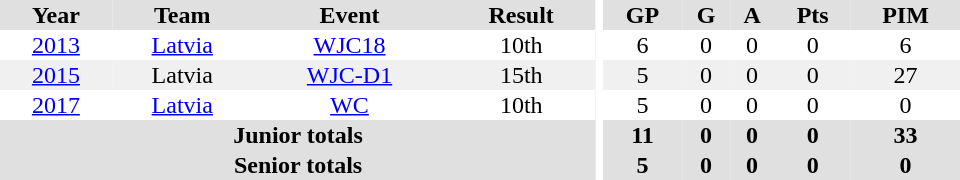<table border="0" cellpadding="1" cellspacing="0" ID="Table3" style="text-align:center; width:40em">
<tr ALIGN="center" bgcolor="#e0e0e0">
<th>Year</th>
<th>Team</th>
<th>Event</th>
<th>Result</th>
<th rowspan="99" bgcolor="#ffffff"></th>
<th>GP</th>
<th>G</th>
<th>A</th>
<th>Pts</th>
<th>PIM</th>
</tr>
<tr>
<td><a href='#'>2013</a></td>
<td><a href='#'>Latvia</a></td>
<td><a href='#'>WJC18</a></td>
<td>10th</td>
<td>6</td>
<td>0</td>
<td>0</td>
<td>0</td>
<td>6</td>
</tr>
<tr bgcolor="#f0f0f0">
<td><a href='#'>2015</a></td>
<td>Latvia</td>
<td><a href='#'>WJC-D1</a></td>
<td>15th</td>
<td>5</td>
<td>0</td>
<td>0</td>
<td>0</td>
<td>27</td>
</tr>
<tr>
<td><a href='#'>2017</a></td>
<td><a href='#'>Latvia</a></td>
<td><a href='#'>WC</a></td>
<td>10th</td>
<td>5</td>
<td>0</td>
<td>0</td>
<td>0</td>
<td>0</td>
</tr>
<tr bgcolor="#e0e0e0">
<th colspan="4">Junior totals</th>
<th>11</th>
<th>0</th>
<th>0</th>
<th>0</th>
<th>33</th>
</tr>
<tr bgcolor="#e0e0e0">
<th colspan="4">Senior totals</th>
<th>5</th>
<th>0</th>
<th>0</th>
<th>0</th>
<th>0</th>
</tr>
</table>
